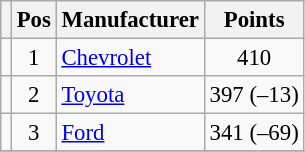<table class="wikitable" style="font-size: 95%;">
<tr>
<th></th>
<th>Pos</th>
<th>Manufacturer</th>
<th>Points</th>
</tr>
<tr>
<td align="left"></td>
<td style="text-align:center;">1</td>
<td><a href='#'>Chevrolet</a></td>
<td style="text-align:center;">410</td>
</tr>
<tr>
<td align="left"></td>
<td style="text-align:center;">2</td>
<td><a href='#'>Toyota</a></td>
<td style="text-align:center;">397 (–13)</td>
</tr>
<tr>
<td align="left"></td>
<td style="text-align:center;">3</td>
<td><a href='#'>Ford</a></td>
<td style="text-align:center;">341 (–69)</td>
</tr>
<tr class="sortbottom">
</tr>
</table>
